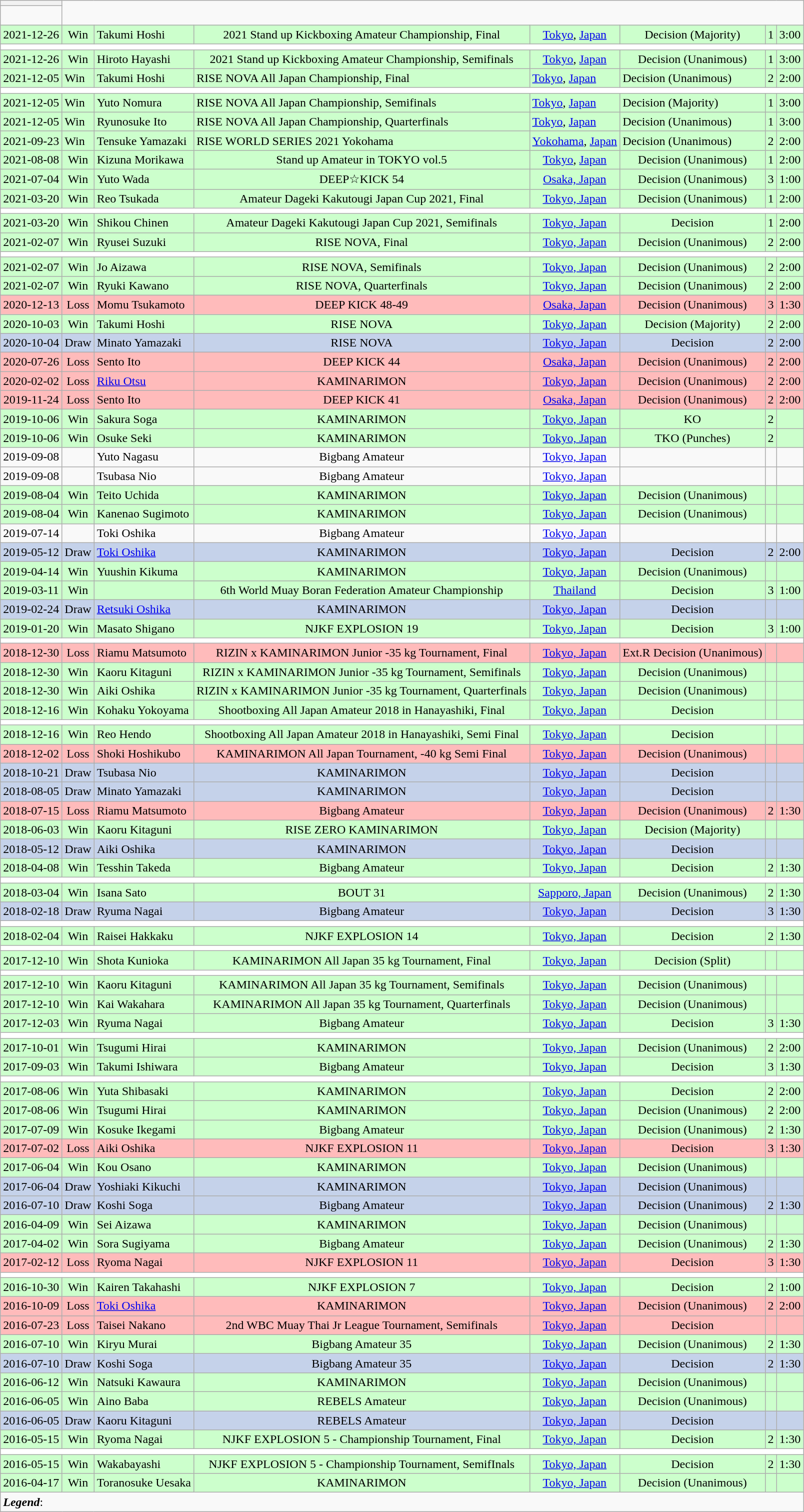<table class="wikitable mw-collapsible mw-collapsed">
<tr>
<th></th>
</tr>
<tr>
<td><br></td>
</tr>
<tr style="text-align:center; background:#cfc;">
<td>2021-12-26</td>
<td>Win</td>
<td align=left> Takumi Hoshi</td>
<td>2021 Stand up Kickboxing Amateur Championship, Final</td>
<td><a href='#'>Tokyo</a>, <a href='#'>Japan</a></td>
<td>Decision (Majority)</td>
<td>1</td>
<td>3:00</td>
</tr>
<tr>
<th style=background:white colspan=9></th>
</tr>
<tr style="text-align:center; background:#cfc;">
<td>2021-12-26</td>
<td>Win</td>
<td align=left> Hiroto Hayashi</td>
<td>2021 Stand up Kickboxing Amateur Championship, Semifinals</td>
<td><a href='#'>Tokyo</a>, <a href='#'>Japan</a></td>
<td>Decision (Unanimous)</td>
<td>1</td>
<td>3:00</td>
</tr>
<tr style="background:#cfc;">
<td>2021-12-05</td>
<td>Win</td>
<td align=left> Takumi Hoshi</td>
<td>RISE NOVA All Japan Championship, Final</td>
<td><a href='#'>Tokyo</a>, <a href='#'>Japan</a></td>
<td>Decision (Unanimous)</td>
<td>2</td>
<td>2:00</td>
</tr>
<tr>
<th style=background:white colspan=9></th>
</tr>
<tr style="background:#cfc;">
<td>2021-12-05</td>
<td>Win</td>
<td align=left> Yuto Nomura</td>
<td>RISE NOVA All Japan Championship, Semifinals</td>
<td><a href='#'>Tokyo</a>, <a href='#'>Japan</a></td>
<td>Decision (Majority)</td>
<td>1</td>
<td>3:00</td>
</tr>
<tr style="background:#cfc;">
<td>2021-12-05</td>
<td>Win</td>
<td align=left> Ryunosuke Ito</td>
<td>RISE NOVA All Japan Championship, Quarterfinals</td>
<td><a href='#'>Tokyo</a>, <a href='#'>Japan</a></td>
<td>Decision (Unanimous)</td>
<td>1</td>
<td>3:00</td>
</tr>
<tr style="background:#cfc;">
<td>2021-09-23</td>
<td>Win</td>
<td align=left> Tensuke Yamazaki</td>
<td>RISE WORLD SERIES 2021 Yokohama</td>
<td><a href='#'>Yokohama</a>, <a href='#'>Japan</a></td>
<td>Decision (Unanimous)</td>
<td>2</td>
<td>2:00</td>
</tr>
<tr style="text-align:center; background:#cfc;">
<td>2021-08-08</td>
<td>Win</td>
<td align=left> Kizuna Morikawa</td>
<td>Stand up Amateur in TOKYO vol.5</td>
<td><a href='#'>Tokyo</a>, <a href='#'>Japan</a></td>
<td>Decision (Unanimous)</td>
<td>1</td>
<td>2:00</td>
</tr>
<tr style="text-align:center; background:#cfc;">
<td>2021-07-04</td>
<td>Win</td>
<td align=left> Yuto Wada</td>
<td>DEEP☆KICK 54</td>
<td><a href='#'>Osaka, Japan</a></td>
<td>Decision (Unanimous)</td>
<td>3</td>
<td>1:00</td>
</tr>
<tr style="text-align:center; background:#cfc;">
<td>2021-03-20</td>
<td>Win</td>
<td align=left> Reo Tsukada</td>
<td>Amateur Dageki Kakutougi Japan Cup 2021, Final</td>
<td><a href='#'>Tokyo, Japan</a></td>
<td>Decision (Unanimous)</td>
<td>1</td>
<td>2:00</td>
</tr>
<tr>
<th style=background:white colspan=9></th>
</tr>
<tr style="text-align:center; background:#cfc;">
<td>2021-03-20</td>
<td>Win</td>
<td align=left> Shikou Chinen</td>
<td>Amateur Dageki Kakutougi Japan Cup 2021, Semifinals</td>
<td><a href='#'>Tokyo, Japan</a></td>
<td>Decision</td>
<td>1</td>
<td>2:00</td>
</tr>
<tr style="text-align:center; background:#cfc;">
<td>2021-02-07</td>
<td>Win</td>
<td align=left> Ryusei Suzuki</td>
<td>RISE NOVA, Final</td>
<td><a href='#'>Tokyo, Japan</a></td>
<td>Decision (Unanimous)</td>
<td>2</td>
<td>2:00</td>
</tr>
<tr>
<th style=background:white colspan=9></th>
</tr>
<tr style="text-align:center; background:#cfc;">
<td>2021-02-07</td>
<td>Win</td>
<td align=left> Jo Aizawa</td>
<td>RISE NOVA, Semifinals</td>
<td><a href='#'>Tokyo, Japan</a></td>
<td>Decision (Unanimous)</td>
<td>2</td>
<td>2:00</td>
</tr>
<tr style="text-align:center; background:#cfc;">
<td>2021-02-07</td>
<td>Win</td>
<td align=left> Ryuki Kawano</td>
<td>RISE NOVA, Quarterfinals</td>
<td><a href='#'>Tokyo, Japan</a></td>
<td>Decision (Unanimous)</td>
<td>2</td>
<td>2:00</td>
</tr>
<tr style="text-align:center; background:#fbb;">
<td>2020-12-13</td>
<td>Loss</td>
<td align=left> Momu Tsukamoto</td>
<td>DEEP KICK 48-49</td>
<td><a href='#'>Osaka, Japan</a></td>
<td>Decision (Unanimous)</td>
<td>3</td>
<td>1:30</td>
</tr>
<tr style="text-align:center; background:#cfc;">
<td>2020-10-03</td>
<td>Win</td>
<td align=left> Takumi Hoshi</td>
<td>RISE NOVA</td>
<td><a href='#'>Tokyo, Japan</a></td>
<td>Decision (Majority)</td>
<td>2</td>
<td>2:00</td>
</tr>
<tr style="text-align:center; background:#c5d2ea;">
<td>2020-10-04</td>
<td>Draw</td>
<td align=left> Minato Yamazaki</td>
<td>RISE NOVA</td>
<td><a href='#'>Tokyo, Japan</a></td>
<td>Decision</td>
<td>2</td>
<td>2:00</td>
</tr>
<tr style="text-align:center; background:#fbb;">
<td>2020-07-26</td>
<td>Loss</td>
<td align=left> Sento Ito</td>
<td>DEEP KICK 44</td>
<td><a href='#'>Osaka, Japan</a></td>
<td>Decision (Unanimous)</td>
<td>2</td>
<td>2:00</td>
</tr>
<tr style="text-align:center; background:#fbb;">
<td>2020-02-02</td>
<td>Loss</td>
<td align=left> <a href='#'>Riku Otsu</a></td>
<td>KAMINARIMON</td>
<td><a href='#'>Tokyo, Japan</a></td>
<td>Decision (Unanimous)</td>
<td>2</td>
<td>2:00</td>
</tr>
<tr style="text-align:center; background:#fbb;">
<td>2019-11-24</td>
<td>Loss</td>
<td align=left> Sento Ito</td>
<td>DEEP KICK 41</td>
<td><a href='#'>Osaka, Japan</a></td>
<td>Decision (Unanimous)</td>
<td>2</td>
<td>2:00</td>
</tr>
<tr style="text-align:center; background:#cfc;">
<td>2019-10-06</td>
<td>Win</td>
<td align=left> Sakura Soga</td>
<td>KAMINARIMON</td>
<td><a href='#'>Tokyo, Japan</a></td>
<td>KO</td>
<td>2</td>
<td></td>
</tr>
<tr style="text-align:center; background:#cfc;">
<td>2019-10-06</td>
<td>Win</td>
<td align=left> Osuke Seki</td>
<td>KAMINARIMON</td>
<td><a href='#'>Tokyo, Japan</a></td>
<td>TKO (Punches)</td>
<td>2</td>
<td></td>
</tr>
<tr style="text-align:center; background:#;">
<td>2019-09-08</td>
<td></td>
<td align=left> Yuto Nagasu</td>
<td>Bigbang Amateur</td>
<td><a href='#'>Tokyo, Japan</a></td>
<td></td>
<td></td>
<td></td>
</tr>
<tr style="text-align:center; background:#;">
<td>2019-09-08</td>
<td></td>
<td align=left> Tsubasa Nio</td>
<td>Bigbang Amateur</td>
<td><a href='#'>Tokyo, Japan</a></td>
<td></td>
<td></td>
<td></td>
</tr>
<tr style="text-align:center; background:#cfc;">
<td>2019-08-04</td>
<td>Win</td>
<td align=left> Teito Uchida</td>
<td>KAMINARIMON</td>
<td><a href='#'>Tokyo, Japan</a></td>
<td>Decision (Unanimous)</td>
<td></td>
<td></td>
</tr>
<tr style="text-align:center; background:#cfc;">
<td>2019-08-04</td>
<td>Win</td>
<td align=left> Kanenao Sugimoto</td>
<td>KAMINARIMON</td>
<td><a href='#'>Tokyo, Japan</a></td>
<td>Decision (Unanimous)</td>
<td></td>
<td></td>
</tr>
<tr style="text-align:center; background:#;">
<td>2019-07-14</td>
<td></td>
<td align=left> Toki Oshika</td>
<td>Bigbang Amateur</td>
<td><a href='#'>Tokyo, Japan</a></td>
<td></td>
<td></td>
<td></td>
</tr>
<tr style="text-align:center; background:#c5d2ea;">
<td>2019-05-12</td>
<td>Draw</td>
<td align=left> <a href='#'>Toki Oshika</a></td>
<td>KAMINARIMON</td>
<td><a href='#'>Tokyo, Japan</a></td>
<td>Decision</td>
<td>2</td>
<td>2:00</td>
</tr>
<tr style="text-align:center; background:#cfc;">
<td>2019-04-14</td>
<td>Win</td>
<td align=left> Yuushin Kikuma</td>
<td>KAMINARIMON</td>
<td><a href='#'>Tokyo, Japan</a></td>
<td>Decision (Unanimous)</td>
<td></td>
<td></td>
</tr>
<tr style="text-align:center; background:#cfc;">
<td>2019-03-11</td>
<td>Win</td>
<td align=left></td>
<td>6th World Muay Boran Federation Amateur Championship</td>
<td><a href='#'>Thailand</a></td>
<td>Decision</td>
<td>3</td>
<td>1:00</td>
</tr>
<tr style="text-align:center; background:#c5d2ea;">
<td>2019-02-24</td>
<td>Draw</td>
<td align=left> <a href='#'>Retsuki Oshika</a></td>
<td>KAMINARIMON</td>
<td><a href='#'>Tokyo, Japan</a></td>
<td>Decision</td>
<td></td>
<td></td>
</tr>
<tr style="text-align:center; background:#cfc;">
<td>2019-01-20</td>
<td>Win</td>
<td align=left> Masato Shigano</td>
<td>NJKF EXPLOSION 19</td>
<td><a href='#'>Tokyo, Japan</a></td>
<td>Decision</td>
<td>3</td>
<td>1:00</td>
</tr>
<tr>
<th style=background:white colspan=9></th>
</tr>
<tr style="text-align:center; background:#fbb;">
<td>2018-12-30</td>
<td>Loss</td>
<td align=left> Riamu Matsumoto</td>
<td>RIZIN x KAMINARIMON Junior -35 kg Tournament, Final</td>
<td><a href='#'>Tokyo, Japan</a></td>
<td>Ext.R Decision (Unanimous)</td>
<td></td>
<td></td>
</tr>
<tr style="text-align:center; background:#cfc;">
<td>2018-12-30</td>
<td>Win</td>
<td align=left> Kaoru Kitaguni</td>
<td>RIZIN x KAMINARIMON Junior -35 kg Tournament, Semifinals</td>
<td><a href='#'>Tokyo, Japan</a></td>
<td>Decision (Unanimous)</td>
<td></td>
<td></td>
</tr>
<tr style="text-align:center; background:#cfc;">
<td>2018-12-30</td>
<td>Win</td>
<td align=left> Aiki Oshika</td>
<td>RIZIN x KAMINARIMON Junior -35 kg Tournament, Quarterfinals</td>
<td><a href='#'>Tokyo, Japan</a></td>
<td>Decision (Unanimous)</td>
<td></td>
<td></td>
</tr>
<tr style="text-align:center; background:#cfc;">
<td>2018-12-16</td>
<td>Win</td>
<td align=left> Kohaku Yokoyama</td>
<td>Shootboxing All Japan Amateur 2018 in Hanayashiki, Final</td>
<td><a href='#'>Tokyo, Japan</a></td>
<td>Decision</td>
<td></td>
<td></td>
</tr>
<tr>
<th style=background:white colspan=9></th>
</tr>
<tr style="text-align:center; background:#cfc;">
<td>2018-12-16</td>
<td>Win</td>
<td align=left> Reo Hendo</td>
<td>Shootboxing All Japan Amateur 2018 in Hanayashiki, Semi Final</td>
<td><a href='#'>Tokyo, Japan</a></td>
<td>Decision</td>
<td></td>
<td></td>
</tr>
<tr style="text-align:center; background:#fbb;">
<td>2018-12-02</td>
<td>Loss</td>
<td align=left> Shoki Hoshikubo</td>
<td>KAMINARIMON All Japan Tournament, -40 kg Semi Final</td>
<td><a href='#'>Tokyo, Japan</a></td>
<td>Decision (Unanimous)</td>
<td></td>
<td></td>
</tr>
<tr style="text-align:center; background:#c5d2ea;">
<td>2018-10-21</td>
<td>Draw</td>
<td align=left> Tsubasa Nio</td>
<td>KAMINARIMON</td>
<td><a href='#'>Tokyo, Japan</a></td>
<td>Decision</td>
<td></td>
<td></td>
</tr>
<tr style="text-align:center; background:#c5d2ea;">
<td>2018-08-05</td>
<td>Draw</td>
<td align=left> Minato Yamazaki</td>
<td>KAMINARIMON</td>
<td><a href='#'>Tokyo, Japan</a></td>
<td>Decision</td>
<td></td>
<td></td>
</tr>
<tr style="text-align:center; background:#fbb;">
<td>2018-07-15</td>
<td>Loss</td>
<td align=left> Riamu Matsumoto</td>
<td>Bigbang Amateur</td>
<td><a href='#'>Tokyo, Japan</a></td>
<td>Decision (Unanimous)</td>
<td>2</td>
<td>1:30</td>
</tr>
<tr style="text-align:center; background:#cfc;">
<td>2018-06-03</td>
<td>Win</td>
<td align=left> Kaoru Kitaguni</td>
<td>RISE ZERO KAMINARIMON</td>
<td><a href='#'>Tokyo, Japan</a></td>
<td>Decision (Majority)</td>
<td></td>
<td></td>
</tr>
<tr style="text-align:center; background:#c5d2ea;">
<td>2018-05-12</td>
<td>Draw</td>
<td align=left> Aiki Oshika</td>
<td>KAMINARIMON</td>
<td><a href='#'>Tokyo, Japan</a></td>
<td>Decision</td>
<td></td>
<td></td>
</tr>
<tr style="text-align:center; background:#cfc;">
<td>2018-04-08</td>
<td>Win</td>
<td align=left> Tesshin Takeda</td>
<td>Bigbang Amateur</td>
<td><a href='#'>Tokyo, Japan</a></td>
<td>Decision</td>
<td>2</td>
<td>1:30</td>
</tr>
<tr>
<th style=background:white colspan=9></th>
</tr>
<tr style="text-align:center; background:#cfc;">
<td>2018-03-04</td>
<td>Win</td>
<td align=left> Isana Sato</td>
<td>BOUT 31</td>
<td><a href='#'>Sapporo, Japan</a></td>
<td>Decision (Unanimous)</td>
<td>2</td>
<td>1:30</td>
</tr>
<tr style="text-align:center; background:#c5d2ea;">
<td>2018-02-18</td>
<td>Draw</td>
<td align=left> Ryuma Nagai</td>
<td>Bigbang Amateur</td>
<td><a href='#'>Tokyo, Japan</a></td>
<td>Decision</td>
<td>3</td>
<td>1:30</td>
</tr>
<tr>
<th style=background:white colspan=9></th>
</tr>
<tr style="text-align:center; background:#cfc;">
<td>2018-02-04</td>
<td>Win</td>
<td align=left> Raisei Hakkaku</td>
<td>NJKF EXPLOSION 14</td>
<td><a href='#'>Tokyo, Japan</a></td>
<td>Decision</td>
<td>2</td>
<td>1:30</td>
</tr>
<tr>
<th style=background:white colspan=9></th>
</tr>
<tr style="text-align:center; background:#cfc;">
<td>2017-12-10</td>
<td>Win</td>
<td align=left> Shota Kunioka</td>
<td>KAMINARIMON All Japan 35 kg Tournament, Final</td>
<td><a href='#'>Tokyo, Japan</a></td>
<td>Decision (Split)</td>
<td></td>
<td></td>
</tr>
<tr>
<th style=background:white colspan=9></th>
</tr>
<tr style="text-align:center; background:#cfc;">
<td>2017-12-10</td>
<td>Win</td>
<td align=left> Kaoru Kitaguni</td>
<td>KAMINARIMON All Japan 35 kg Tournament, Semifinals</td>
<td><a href='#'>Tokyo, Japan</a></td>
<td>Decision (Unanimous)</td>
<td></td>
<td></td>
</tr>
<tr style="text-align:center; background:#cfc;">
<td>2017-12-10</td>
<td>Win</td>
<td align=left> Kai Wakahara</td>
<td>KAMINARIMON All Japan 35 kg Tournament, Quarterfinals</td>
<td><a href='#'>Tokyo, Japan</a></td>
<td>Decision (Unanimous)</td>
<td></td>
<td></td>
</tr>
<tr style="text-align:center; background:#cfc;">
<td>2017-12-03</td>
<td>Win</td>
<td align=left> Ryuma Nagai</td>
<td>Bigbang Amateur</td>
<td><a href='#'>Tokyo, Japan</a></td>
<td>Decision</td>
<td>3</td>
<td>1:30</td>
</tr>
<tr>
<th style=background:white colspan=9></th>
</tr>
<tr style="text-align:center; background:#cfc;">
<td>2017-10-01</td>
<td>Win</td>
<td align=left> Tsugumi Hirai</td>
<td>KAMINARIMON</td>
<td><a href='#'>Tokyo, Japan</a></td>
<td>Decision (Unanimous)</td>
<td>2</td>
<td>2:00</td>
</tr>
<tr style="text-align:center; background:#cfc;">
<td>2017-09-03</td>
<td>Win</td>
<td align=left> Takumi Ishiwara</td>
<td>Bigbang Amateur</td>
<td><a href='#'>Tokyo, Japan</a></td>
<td>Decision</td>
<td>3</td>
<td>1:30</td>
</tr>
<tr>
<th style=background:white colspan=9></th>
</tr>
<tr style="text-align:center; background:#cfc;">
<td>2017-08-06</td>
<td>Win</td>
<td align=left> Yuta Shibasaki</td>
<td>KAMINARIMON</td>
<td><a href='#'>Tokyo, Japan</a></td>
<td>Decision</td>
<td>2</td>
<td>2:00</td>
</tr>
<tr style="text-align:center; background:#cfc;">
<td>2017-08-06</td>
<td>Win</td>
<td align=left> Tsugumi Hirai</td>
<td>KAMINARIMON</td>
<td><a href='#'>Tokyo, Japan</a></td>
<td>Decision (Unanimous)</td>
<td>2</td>
<td>2:00</td>
</tr>
<tr style="text-align:center; background:#cfc;">
<td>2017-07-09</td>
<td>Win</td>
<td align=left> Kosuke Ikegami</td>
<td>Bigbang Amateur</td>
<td><a href='#'>Tokyo, Japan</a></td>
<td>Decision (Unanimous)</td>
<td>2</td>
<td>1:30</td>
</tr>
<tr style="text-align:center; background:#fbb;">
<td>2017-07-02</td>
<td>Loss</td>
<td align=left> Aiki Oshika</td>
<td>NJKF EXPLOSION 11</td>
<td><a href='#'>Tokyo, Japan</a></td>
<td>Decision</td>
<td>3</td>
<td>1:30</td>
</tr>
<tr style="text-align:center; background:#cfc;">
<td>2017-06-04</td>
<td>Win</td>
<td align=left> Kou Osano</td>
<td>KAMINARIMON</td>
<td><a href='#'>Tokyo, Japan</a></td>
<td>Decision (Unanimous)</td>
<td></td>
<td></td>
</tr>
<tr style="text-align:center; background:#c5d2ea;">
<td>2017-06-04</td>
<td>Draw</td>
<td align=left> Yoshiaki Kikuchi</td>
<td>KAMINARIMON</td>
<td><a href='#'>Tokyo, Japan</a></td>
<td>Decision (Unanimous)</td>
<td></td>
<td></td>
</tr>
<tr style="text-align:center; background:#c5d2ea;">
<td>2016-07-10</td>
<td>Draw</td>
<td align=left> Koshi Soga</td>
<td>Bigbang Amateur</td>
<td><a href='#'>Tokyo, Japan</a></td>
<td>Decision (Unanimous)</td>
<td>2</td>
<td>1:30</td>
</tr>
<tr style="text-align:center; background:#cfc;">
<td>2016-04-09</td>
<td>Win</td>
<td align=left> Sei Aizawa</td>
<td>KAMINARIMON</td>
<td><a href='#'>Tokyo, Japan</a></td>
<td>Decision (Unanimous)</td>
<td></td>
<td></td>
</tr>
<tr style="text-align:center; background:#cfc;">
<td>2017-04-02</td>
<td>Win</td>
<td align=left> Sora Sugiyama</td>
<td>Bigbang Amateur</td>
<td><a href='#'>Tokyo, Japan</a></td>
<td>Decision (Unanimous)</td>
<td>2</td>
<td>1:30</td>
</tr>
<tr style="text-align:center; background:#fbb;">
<td>2017-02-12</td>
<td>Loss</td>
<td align=left> Ryoma Nagai</td>
<td>NJKF EXPLOSION 11</td>
<td><a href='#'>Tokyo, Japan</a></td>
<td>Decision</td>
<td>3</td>
<td>1:30</td>
</tr>
<tr>
<th style=background:white colspan=9></th>
</tr>
<tr style="text-align:center; background:#cfc;">
<td>2016-10-30</td>
<td>Win</td>
<td align=left> Kairen Takahashi</td>
<td>NJKF EXPLOSION 7</td>
<td><a href='#'>Tokyo, Japan</a></td>
<td>Decision</td>
<td>2</td>
<td>1:00</td>
</tr>
<tr style="text-align:center; background:#fbb;">
<td>2016-10-09</td>
<td>Loss</td>
<td align=left> <a href='#'>Toki Oshika</a></td>
<td>KAMINARIMON</td>
<td><a href='#'>Tokyo, Japan</a></td>
<td>Decision (Unanimous)</td>
<td>2</td>
<td>2:00</td>
</tr>
<tr style="text-align:center; background:#fbb;">
<td>2016-07-23</td>
<td>Loss</td>
<td align=left> Taisei Nakano</td>
<td>2nd WBC Muay Thai Jr League Tournament, Semifinals</td>
<td><a href='#'>Tokyo, Japan</a></td>
<td>Decision</td>
<td></td>
<td></td>
</tr>
<tr style="text-align:center; background:#cfc;">
<td>2016-07-10</td>
<td>Win</td>
<td align=left> Kiryu Murai</td>
<td>Bigbang Amateur 35</td>
<td><a href='#'>Tokyo, Japan</a></td>
<td>Decision (Unanimous)</td>
<td>2</td>
<td>1:30</td>
</tr>
<tr style="text-align:center; background:#c5d2ea;">
<td>2016-07-10</td>
<td>Draw</td>
<td align=left> Koshi Soga</td>
<td>Bigbang Amateur 35</td>
<td><a href='#'>Tokyo, Japan</a></td>
<td>Decision</td>
<td>2</td>
<td>1:30</td>
</tr>
<tr style="text-align:center; background:#cfc;">
<td>2016-06-12</td>
<td>Win</td>
<td align=left> Natsuki Kawaura</td>
<td>KAMINARIMON</td>
<td><a href='#'>Tokyo, Japan</a></td>
<td>Decision (Unanimous)</td>
<td></td>
<td></td>
</tr>
<tr style="text-align:center; background:#cfc;">
<td>2016-06-05</td>
<td>Win</td>
<td align=left> Aino Baba</td>
<td>REBELS Amateur</td>
<td><a href='#'>Tokyo, Japan</a></td>
<td>Decision (Unanimous)</td>
<td></td>
<td></td>
</tr>
<tr style="text-align:center; background:#c5d2ea;">
<td>2016-06-05</td>
<td>Draw</td>
<td align=left> Kaoru Kitaguni</td>
<td>REBELS Amateur</td>
<td><a href='#'>Tokyo, Japan</a></td>
<td>Decision</td>
<td></td>
<td></td>
</tr>
<tr style="text-align:center; background:#cfc;">
<td>2016-05-15</td>
<td>Win</td>
<td align=left> Ryoma Nagai</td>
<td>NJKF EXPLOSION 5 - Championship Tournament, Final</td>
<td><a href='#'>Tokyo, Japan</a></td>
<td>Decision</td>
<td>2</td>
<td>1:30</td>
</tr>
<tr>
<th style=background:white colspan=9></th>
</tr>
<tr style="text-align:center; background:#cfc;">
<td>2016-05-15</td>
<td>Win</td>
<td align=left> Wakabayashi</td>
<td>NJKF EXPLOSION 5 - Championship Tournament, SemifInals</td>
<td><a href='#'>Tokyo, Japan</a></td>
<td>Decision</td>
<td>2</td>
<td>1:30</td>
</tr>
<tr style="text-align:center; background:#cfc;">
<td>2016-04-17</td>
<td>Win</td>
<td align=left> Toranosuke Uesaka</td>
<td>KAMINARIMON</td>
<td><a href='#'>Tokyo, Japan</a></td>
<td>Decision (Unanimous)</td>
<td></td>
<td></td>
</tr>
<tr>
<td colspan=9><strong><em>Legend</em></strong>:    <br></td>
</tr>
</table>
